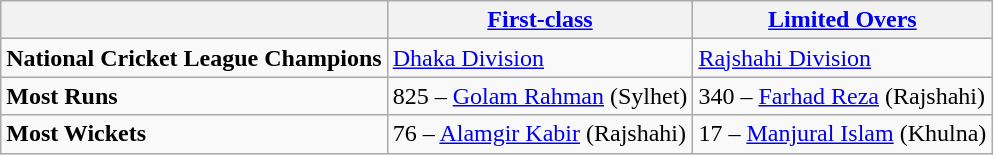<table class="wikitable">
<tr>
<th></th>
<th><a href='#'>First-class</a></th>
<th><a href='#'>Limited Overs</a></th>
</tr>
<tr>
<td><strong>National Cricket League Champions</strong></td>
<td><a href='#'>Dhaka Division</a></td>
<td><a href='#'>Rajshahi Division</a></td>
</tr>
<tr>
<td><strong>Most Runs</strong></td>
<td>825 –  <a href='#'>Golam Rahman</a> (Sylhet)</td>
<td>340 –  <a href='#'>Farhad Reza</a> (Rajshahi)</td>
</tr>
<tr>
<td><strong>Most Wickets</strong></td>
<td>76 –  <a href='#'>Alamgir Kabir</a> (Rajshahi)</td>
<td>17 –  <a href='#'>Manjural Islam</a> (Khulna)</td>
</tr>
</table>
